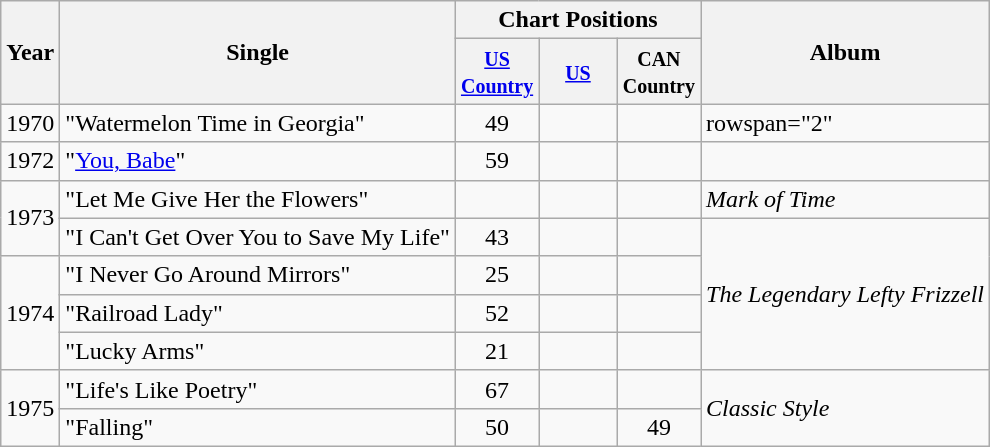<table class="wikitable">
<tr>
<th rowspan="2">Year</th>
<th rowspan="2">Single</th>
<th colspan="3">Chart Positions</th>
<th rowspan="2">Album</th>
</tr>
<tr>
<th width="45"><small><a href='#'>US Country</a></small></th>
<th width="45"><small><a href='#'>US</a></small></th>
<th width="45"><small>CAN Country</small></th>
</tr>
<tr>
<td>1970</td>
<td>"Watermelon Time in Georgia"</td>
<td align="center">49</td>
<td></td>
<td></td>
<td>rowspan="2" </td>
</tr>
<tr>
<td>1972</td>
<td>"<a href='#'>You, Babe</a>"</td>
<td align="center">59</td>
<td></td>
<td></td>
</tr>
<tr>
<td rowspan="2">1973</td>
<td>"Let Me Give Her the Flowers"</td>
<td></td>
<td></td>
<td></td>
<td><em>Mark of Time</em></td>
</tr>
<tr>
<td>"I Can't Get Over You to Save My Life"</td>
<td align="center">43</td>
<td></td>
<td></td>
<td rowspan="4"><em>The Legendary Lefty Frizzell</em></td>
</tr>
<tr>
<td rowspan="3">1974</td>
<td>"I Never Go Around Mirrors"</td>
<td align="center">25</td>
<td></td>
<td></td>
</tr>
<tr>
<td>"Railroad Lady"</td>
<td align="center">52</td>
<td></td>
<td></td>
</tr>
<tr>
<td>"Lucky Arms"</td>
<td align="center">21</td>
<td></td>
<td></td>
</tr>
<tr>
<td rowspan="2">1975</td>
<td>"Life's Like Poetry"</td>
<td align="center">67</td>
<td></td>
<td></td>
<td rowspan="2"><em>Classic Style</em></td>
</tr>
<tr>
<td>"Falling"</td>
<td align="center">50</td>
<td></td>
<td align="center">49</td>
</tr>
</table>
